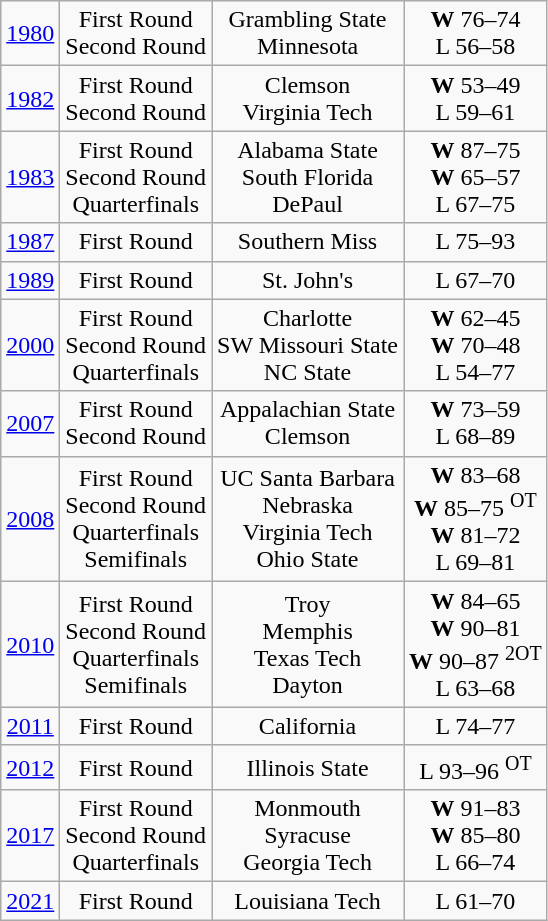<table class="wikitable">
<tr align="center">
<td><a href='#'>1980</a></td>
<td>First Round<br>Second Round</td>
<td>Grambling State<br>Minnesota</td>
<td><strong>W</strong> 76–74<br>L 56–58</td>
</tr>
<tr align="center">
<td><a href='#'>1982</a></td>
<td>First Round<br>Second Round</td>
<td>Clemson<br>Virginia Tech</td>
<td><strong>W</strong> 53–49<br>L 59–61</td>
</tr>
<tr align="center">
<td><a href='#'>1983</a></td>
<td>First Round<br>Second Round<br>Quarterfinals</td>
<td>Alabama State<br>South Florida<br>DePaul</td>
<td><strong>W</strong> 87–75<br><strong>W</strong> 65–57<br>L 67–75</td>
</tr>
<tr align="center">
<td><a href='#'>1987</a></td>
<td>First Round</td>
<td>Southern Miss</td>
<td>L 75–93</td>
</tr>
<tr align="center">
<td><a href='#'>1989</a></td>
<td>First Round</td>
<td>St. John's</td>
<td>L 67–70</td>
</tr>
<tr align="center">
<td><a href='#'>2000</a></td>
<td>First Round<br>Second Round<br>Quarterfinals</td>
<td>Charlotte<br>SW Missouri State<br>NC State</td>
<td><strong>W</strong> 62–45<br><strong>W</strong> 70–48<br>L 54–77</td>
</tr>
<tr align="center">
<td><a href='#'>2007</a></td>
<td>First Round<br>Second Round</td>
<td>Appalachian State<br>Clemson</td>
<td><strong>W</strong> 73–59<br>L 68–89</td>
</tr>
<tr align="center">
<td><a href='#'>2008</a></td>
<td>First Round<br>Second Round<br>Quarterfinals<br>Semifinals</td>
<td>UC Santa Barbara<br>Nebraska<br>Virginia Tech<br>Ohio State</td>
<td><strong>W</strong> 83–68<br><strong>W</strong> 85–75 <sup>OT</sup><br><strong>W</strong> 81–72<br>L 69–81</td>
</tr>
<tr align="center">
<td><a href='#'>2010</a></td>
<td>First Round<br>Second Round<br>Quarterfinals<br>Semifinals</td>
<td>Troy<br>Memphis<br>Texas Tech<br>Dayton</td>
<td><strong>W</strong> 84–65<br><strong>W</strong> 90–81<br><strong>W</strong> 90–87 <sup>2OT</sup><br>L 63–68</td>
</tr>
<tr align="center">
<td><a href='#'>2011</a></td>
<td>First Round</td>
<td>California</td>
<td>L 74–77</td>
</tr>
<tr align="center">
<td><a href='#'>2012</a></td>
<td>First Round</td>
<td>Illinois State</td>
<td>L 93–96 <sup>OT</sup></td>
</tr>
<tr align="center">
<td><a href='#'>2017</a></td>
<td>First Round<br>Second Round<br>Quarterfinals</td>
<td>Monmouth<br>Syracuse<br>Georgia Tech</td>
<td><strong>W</strong> 91–83<br> <strong>W</strong> 85–80<br> L 66–74</td>
</tr>
<tr align="center">
<td><a href='#'>2021</a></td>
<td>First Round</td>
<td>Louisiana Tech</td>
<td>L 61–70</td>
</tr>
</table>
